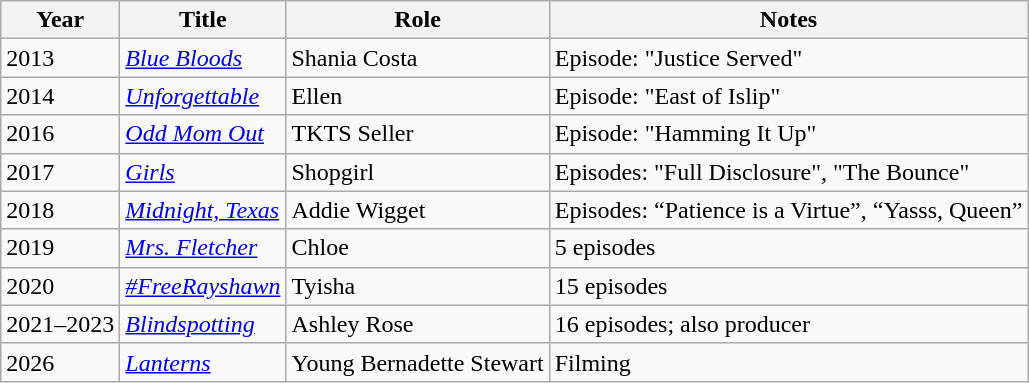<table class="wikitable">
<tr>
<th>Year</th>
<th>Title</th>
<th>Role</th>
<th>Notes</th>
</tr>
<tr>
<td>2013</td>
<td><a href='#'><em>Blue Bloods</em></a></td>
<td>Shania Costa</td>
<td>Episode: "Justice Served"</td>
</tr>
<tr>
<td>2014</td>
<td><em><a href='#'>Unforgettable</a></em></td>
<td>Ellen</td>
<td>Episode: "East of Islip"</td>
</tr>
<tr>
<td>2016</td>
<td><em><a href='#'>Odd Mom Out</a></em></td>
<td>TKTS Seller</td>
<td>Episode: "Hamming It Up"</td>
</tr>
<tr>
<td>2017</td>
<td><a href='#'><em>Girls</em></a></td>
<td>Shopgirl</td>
<td>Episodes: "Full Disclosure", "The Bounce"</td>
</tr>
<tr>
<td>2018</td>
<td><em><a href='#'>Midnight, Texas</a></em></td>
<td>Addie Wigget</td>
<td>Episodes: “Patience is a Virtue”, “Yasss, Queen”</td>
</tr>
<tr>
<td>2019</td>
<td><em><a href='#'>Mrs. Fletcher</a></em></td>
<td>Chloe</td>
<td>5 episodes</td>
</tr>
<tr>
<td>2020</td>
<td><em><a href='#'>#FreeRayshawn</a></em></td>
<td>Tyisha</td>
<td>15 episodes</td>
</tr>
<tr>
<td>2021–2023</td>
<td><em><a href='#'>Blindspotting</a></em></td>
<td>Ashley Rose</td>
<td>16 episodes; also producer</td>
</tr>
<tr>
<td>2026</td>
<td><em><a href='#'>Lanterns</a></em></td>
<td>Young Bernadette Stewart</td>
<td>Filming</td>
</tr>
</table>
